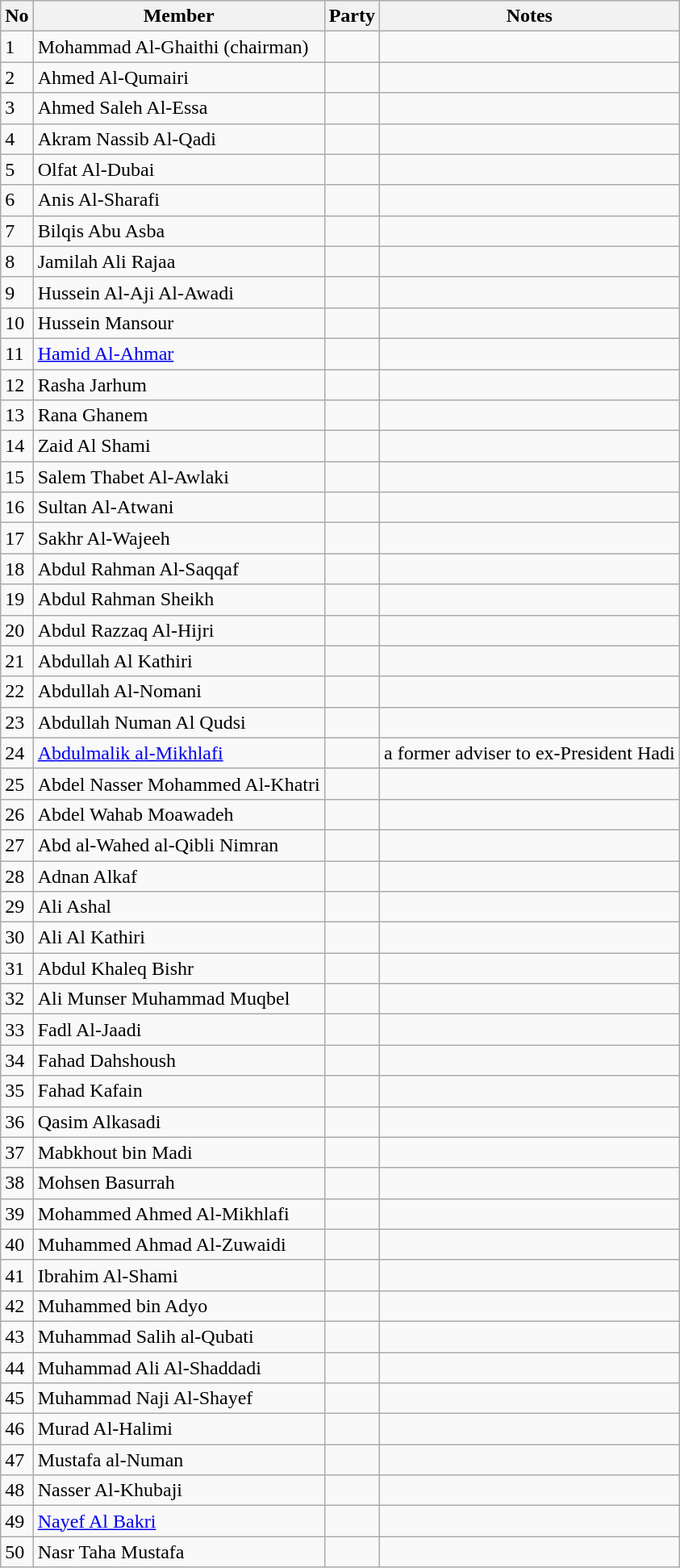<table class="wikitable">
<tr>
<th>No</th>
<th>Member</th>
<th>Party</th>
<th>Notes</th>
</tr>
<tr>
<td>1</td>
<td>Mohammad Al-Ghaithi (chairman)</td>
<td></td>
<td></td>
</tr>
<tr>
<td>2</td>
<td>Ahmed Al-Qumairi</td>
<td></td>
<td></td>
</tr>
<tr>
<td>3</td>
<td>Ahmed Saleh Al-Essa</td>
<td></td>
<td></td>
</tr>
<tr>
<td>4</td>
<td>Akram Nassib Al-Qadi</td>
<td></td>
<td></td>
</tr>
<tr>
<td>5</td>
<td>Olfat Al-Dubai</td>
<td></td>
<td></td>
</tr>
<tr>
<td>6</td>
<td>Anis Al-Sharafi</td>
<td></td>
<td></td>
</tr>
<tr>
<td>7</td>
<td>Bilqis Abu Asba</td>
<td></td>
<td></td>
</tr>
<tr>
<td>8</td>
<td>Jamilah Ali Rajaa</td>
<td></td>
<td></td>
</tr>
<tr>
<td>9</td>
<td>Hussein Al-Aji Al-Awadi</td>
<td></td>
<td></td>
</tr>
<tr>
<td>10</td>
<td>Hussein Mansour</td>
<td></td>
<td></td>
</tr>
<tr>
<td>11</td>
<td><a href='#'>Hamid Al-Ahmar</a></td>
<td></td>
<td></td>
</tr>
<tr>
<td>12</td>
<td>Rasha Jarhum</td>
<td></td>
<td></td>
</tr>
<tr>
<td>13</td>
<td>Rana Ghanem</td>
<td></td>
<td></td>
</tr>
<tr>
<td>14</td>
<td>Zaid Al Shami</td>
<td></td>
<td></td>
</tr>
<tr>
<td>15</td>
<td>Salem Thabet Al-Awlaki</td>
<td></td>
<td></td>
</tr>
<tr>
<td>16</td>
<td>Sultan Al-Atwani</td>
<td></td>
<td></td>
</tr>
<tr>
<td>17</td>
<td>Sakhr Al-Wajeeh</td>
<td></td>
<td></td>
</tr>
<tr>
<td>18</td>
<td>Abdul Rahman Al-Saqqaf</td>
<td></td>
<td></td>
</tr>
<tr>
<td>19</td>
<td>Abdul Rahman Sheikh</td>
<td></td>
<td></td>
</tr>
<tr>
<td>20</td>
<td>Abdul Razzaq Al-Hijri</td>
<td></td>
<td></td>
</tr>
<tr>
<td>21</td>
<td>Abdullah Al Kathiri</td>
<td></td>
<td></td>
</tr>
<tr>
<td>22</td>
<td>Abdullah Al-Nomani</td>
<td></td>
<td></td>
</tr>
<tr>
<td>23</td>
<td>Abdullah Numan Al Qudsi</td>
<td></td>
<td></td>
</tr>
<tr>
<td>24</td>
<td><a href='#'>Abdulmalik al-Mikhlafi</a></td>
<td></td>
<td>a former adviser to ex-President Hadi</td>
</tr>
<tr>
<td>25</td>
<td>Abdel Nasser Mohammed Al-Khatri</td>
<td></td>
<td></td>
</tr>
<tr>
<td>26</td>
<td>Abdel Wahab Moawadeh</td>
<td></td>
<td></td>
</tr>
<tr>
<td>27</td>
<td>Abd al-Wahed al-Qibli Nimran</td>
<td></td>
<td></td>
</tr>
<tr>
<td>28</td>
<td>Adnan Alkaf</td>
<td></td>
<td></td>
</tr>
<tr>
<td>29</td>
<td>Ali Ashal</td>
<td></td>
<td></td>
</tr>
<tr>
<td>30</td>
<td>Ali Al Kathiri</td>
<td></td>
<td></td>
</tr>
<tr>
<td>31</td>
<td>Abdul Khaleq Bishr</td>
<td></td>
<td></td>
</tr>
<tr>
<td>32</td>
<td>Ali Munser Muhammad Muqbel</td>
<td></td>
<td></td>
</tr>
<tr>
<td>33</td>
<td>Fadl Al-Jaadi</td>
<td></td>
<td></td>
</tr>
<tr>
<td>34</td>
<td>Fahad Dahshoush</td>
<td></td>
<td></td>
</tr>
<tr>
<td>35</td>
<td>Fahad Kafain</td>
<td></td>
<td></td>
</tr>
<tr>
<td>36</td>
<td>Qasim Alkasadi</td>
<td></td>
<td></td>
</tr>
<tr>
<td>37</td>
<td>Mabkhout bin Madi</td>
<td></td>
<td></td>
</tr>
<tr>
<td>38</td>
<td>Mohsen Basurrah</td>
<td></td>
<td></td>
</tr>
<tr>
<td>39</td>
<td>Mohammed Ahmed Al-Mikhlafi</td>
<td></td>
<td></td>
</tr>
<tr>
<td>40</td>
<td>Muhammed Ahmad Al-Zuwaidi</td>
<td></td>
<td></td>
</tr>
<tr>
<td>41</td>
<td>Ibrahim Al-Shami</td>
<td></td>
<td></td>
</tr>
<tr>
<td>42</td>
<td>Muhammed bin Adyo</td>
<td></td>
<td></td>
</tr>
<tr>
<td>43</td>
<td>Muhammad Salih al-Qubati</td>
<td></td>
<td></td>
</tr>
<tr>
<td>44</td>
<td>Muhammad Ali Al-Shaddadi</td>
<td></td>
<td></td>
</tr>
<tr>
<td>45</td>
<td>Muhammad Naji Al-Shayef</td>
<td></td>
<td></td>
</tr>
<tr>
<td>46</td>
<td>Murad Al-Halimi</td>
<td></td>
<td></td>
</tr>
<tr>
<td>47</td>
<td>Mustafa al-Numan</td>
<td></td>
<td></td>
</tr>
<tr>
<td>48</td>
<td>Nasser Al-Khubaji</td>
<td></td>
<td></td>
</tr>
<tr>
<td>49</td>
<td><a href='#'>Nayef Al Bakri</a></td>
<td></td>
<td></td>
</tr>
<tr>
<td>50</td>
<td>Nasr Taha Mustafa</td>
<td></td>
<td></td>
</tr>
</table>
